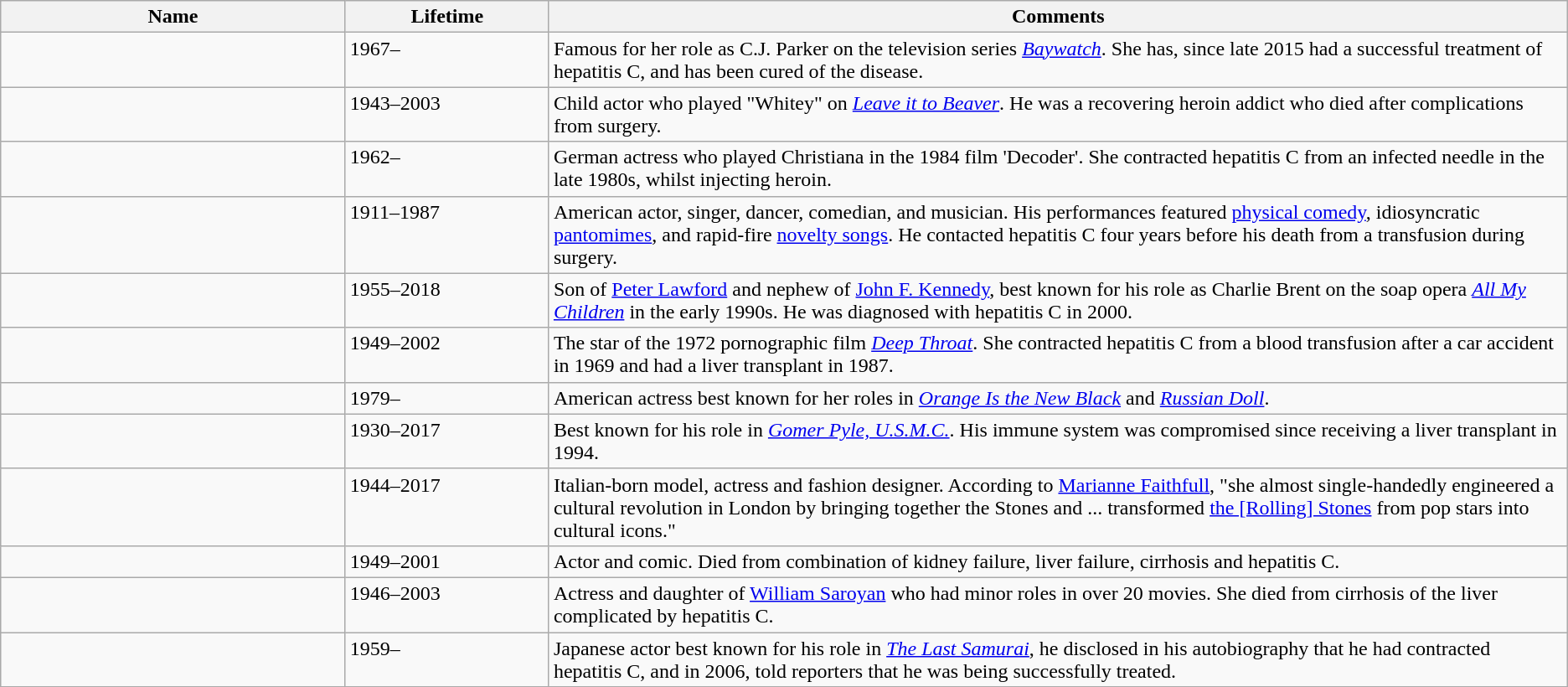<table class="sortable wikitable">
<tr>
<th width="22%" scope=col>Name</th>
<th width="13%" scope=col>Lifetime</th>
<th class="unsortable" width="65%" scope=col>Comments</th>
</tr>
<tr valign="top">
<td></td>
<td>1967–</td>
<td>Famous for her role as C.J. Parker on the television series <em><a href='#'>Baywatch</a></em>.  She has, since late 2015 had a successful treatment of hepatitis C, and has been cured of the disease.</td>
</tr>
<tr valign="top">
<td></td>
<td>1943–2003</td>
<td>Child actor who played "Whitey" on <em><a href='#'>Leave it to Beaver</a></em>. He was a recovering heroin addict who died after complications from surgery.</td>
</tr>
<tr valign="top">
<td></td>
<td>1962–</td>
<td>German actress who played Christiana in the 1984 film 'Decoder'. She contracted hepatitis C from an infected needle in the late 1980s, whilst injecting heroin.</td>
</tr>
<tr valign="top">
<td></td>
<td>1911–1987</td>
<td>American actor, singer, dancer, comedian, and musician. His performances featured <a href='#'>physical comedy</a>, idiosyncratic <a href='#'>pantomimes</a>, and rapid-fire <a href='#'>novelty songs</a>.  He contacted hepatitis C four years before his death from a transfusion during surgery.</td>
</tr>
<tr valign="top">
<td></td>
<td>1955–2018</td>
<td>Son of <a href='#'>Peter Lawford</a> and nephew of <a href='#'>John F. Kennedy</a>, best known for his role as Charlie Brent on the soap opera <em><a href='#'>All My Children</a></em> in the early 1990s. He was diagnosed with hepatitis C in 2000.</td>
</tr>
<tr valign="top">
<td></td>
<td>1949–2002</td>
<td>The star of the 1972 pornographic film <em><a href='#'>Deep Throat</a></em>. She contracted hepatitis C from a blood transfusion after a car accident in 1969 and had a liver transplant in 1987.</td>
</tr>
<tr valign="top">
<td></td>
<td>1979–</td>
<td>American actress best known for her roles in <em><a href='#'>Orange Is the New Black</a></em> and <em><a href='#'>Russian Doll</a></em>.</td>
</tr>
<tr valign="top">
<td></td>
<td>1930–2017</td>
<td>Best known for his role in <em><a href='#'>Gomer Pyle, U.S.M.C.</a></em>.  His immune system was compromised since receiving a liver transplant in 1994.</td>
</tr>
<tr valign="top">
<td></td>
<td>1944–2017</td>
<td>Italian-born model, actress and fashion designer. According to <a href='#'>Marianne Faithfull</a>, "she almost single-handedly engineered a cultural revolution in London by bringing together the Stones and ... transformed <a href='#'>the [Rolling] Stones</a> from pop stars into cultural icons."</td>
</tr>
<tr valign="top">
<td></td>
<td>1949–2001</td>
<td>Actor and comic. Died from combination of kidney failure, liver failure, cirrhosis and hepatitis C.</td>
</tr>
<tr valign="top">
<td></td>
<td>1946–2003</td>
<td>Actress and daughter of <a href='#'>William Saroyan</a> who had minor roles in over 20 movies. She died from cirrhosis of the liver complicated by hepatitis C.</td>
</tr>
<tr valign="top">
<td></td>
<td>1959–</td>
<td>Japanese actor best known for his role in <em><a href='#'>The Last Samurai</a></em>, he disclosed in his autobiography that he had contracted hepatitis C, and in 2006, told reporters that he was being successfully treated.</td>
</tr>
<tr valign="top">
</tr>
</table>
